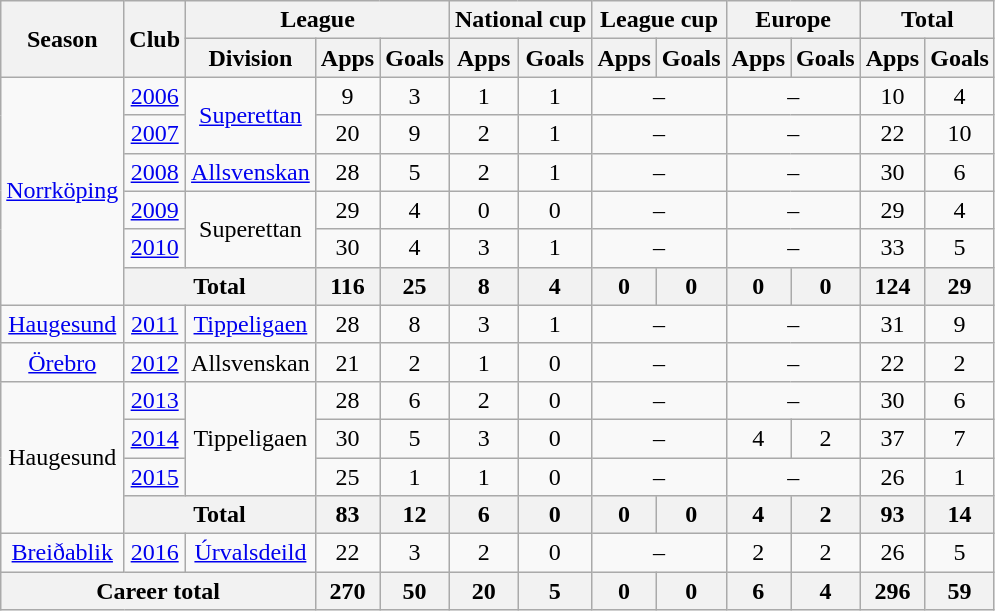<table class="wikitable" style="text-align:center">
<tr>
<th rowspan="2">Season</th>
<th rowspan="2">Club</th>
<th colspan="3">League</th>
<th colspan="2">National cup</th>
<th colspan="2">League cup</th>
<th colspan="2">Europe</th>
<th colspan="2">Total</th>
</tr>
<tr>
<th>Division</th>
<th>Apps</th>
<th>Goals</th>
<th>Apps</th>
<th>Goals</th>
<th>Apps</th>
<th>Goals</th>
<th>Apps</th>
<th>Goals</th>
<th>Apps</th>
<th>Goals</th>
</tr>
<tr>
<td rowspan="6"><a href='#'>Norrköping</a></td>
<td><a href='#'>2006</a></td>
<td rowspan="2"><a href='#'>Superettan</a></td>
<td>9</td>
<td>3</td>
<td>1</td>
<td>1</td>
<td colspan="2">–</td>
<td colspan="2">–</td>
<td>10</td>
<td>4</td>
</tr>
<tr>
<td><a href='#'>2007</a></td>
<td>20</td>
<td>9</td>
<td>2</td>
<td>1</td>
<td colspan="2">–</td>
<td colspan="2">–</td>
<td>22</td>
<td>10</td>
</tr>
<tr>
<td><a href='#'>2008</a></td>
<td><a href='#'>Allsvenskan</a></td>
<td>28</td>
<td>5</td>
<td>2</td>
<td>1</td>
<td colspan="2">–</td>
<td colspan="2">–</td>
<td>30</td>
<td>6</td>
</tr>
<tr>
<td><a href='#'>2009</a></td>
<td rowspan="2">Superettan</td>
<td>29</td>
<td>4</td>
<td>0</td>
<td>0</td>
<td colspan="2">–</td>
<td colspan="2">–</td>
<td>29</td>
<td>4</td>
</tr>
<tr>
<td><a href='#'>2010</a></td>
<td>30</td>
<td>4</td>
<td>3</td>
<td>1</td>
<td colspan="2">–</td>
<td colspan="2">–</td>
<td>33</td>
<td>5</td>
</tr>
<tr>
<th colspan="2">Total</th>
<th>116</th>
<th>25</th>
<th>8</th>
<th>4</th>
<th>0</th>
<th>0</th>
<th>0</th>
<th>0</th>
<th>124</th>
<th>29</th>
</tr>
<tr>
<td><a href='#'>Haugesund</a></td>
<td><a href='#'>2011</a></td>
<td><a href='#'>Tippeligaen</a></td>
<td>28</td>
<td>8</td>
<td>3</td>
<td>1</td>
<td colspan="2">–</td>
<td colspan="2">–</td>
<td>31</td>
<td>9</td>
</tr>
<tr>
<td><a href='#'>Örebro</a></td>
<td><a href='#'>2012</a></td>
<td>Allsvenskan</td>
<td>21</td>
<td>2</td>
<td>1</td>
<td>0</td>
<td colspan="2">–</td>
<td colspan="2">–</td>
<td>22</td>
<td>2</td>
</tr>
<tr>
<td rowspan="4">Haugesund</td>
<td><a href='#'>2013</a></td>
<td rowspan="3">Tippeligaen</td>
<td>28</td>
<td>6</td>
<td>2</td>
<td>0</td>
<td colspan="2">–</td>
<td colspan="2">–</td>
<td>30</td>
<td>6</td>
</tr>
<tr>
<td><a href='#'>2014</a></td>
<td>30</td>
<td>5</td>
<td>3</td>
<td>0</td>
<td colspan="2">–</td>
<td>4</td>
<td>2</td>
<td>37</td>
<td>7</td>
</tr>
<tr>
<td><a href='#'>2015</a></td>
<td>25</td>
<td>1</td>
<td>1</td>
<td>0</td>
<td colspan="2">–</td>
<td colspan="2">–</td>
<td>26</td>
<td>1</td>
</tr>
<tr>
<th colspan="2">Total</th>
<th>83</th>
<th>12</th>
<th>6</th>
<th>0</th>
<th>0</th>
<th>0</th>
<th>4</th>
<th>2</th>
<th>93</th>
<th>14</th>
</tr>
<tr>
<td><a href='#'>Breiðablik</a></td>
<td><a href='#'>2016</a></td>
<td><a href='#'>Úrvalsdeild</a></td>
<td>22</td>
<td>3</td>
<td>2</td>
<td>0</td>
<td colspan="2">–</td>
<td>2</td>
<td>2</td>
<td>26</td>
<td>5</td>
</tr>
<tr>
<th colspan="3">Career total</th>
<th>270</th>
<th>50</th>
<th>20</th>
<th>5</th>
<th>0</th>
<th>0</th>
<th>6</th>
<th>4</th>
<th>296</th>
<th>59</th>
</tr>
</table>
